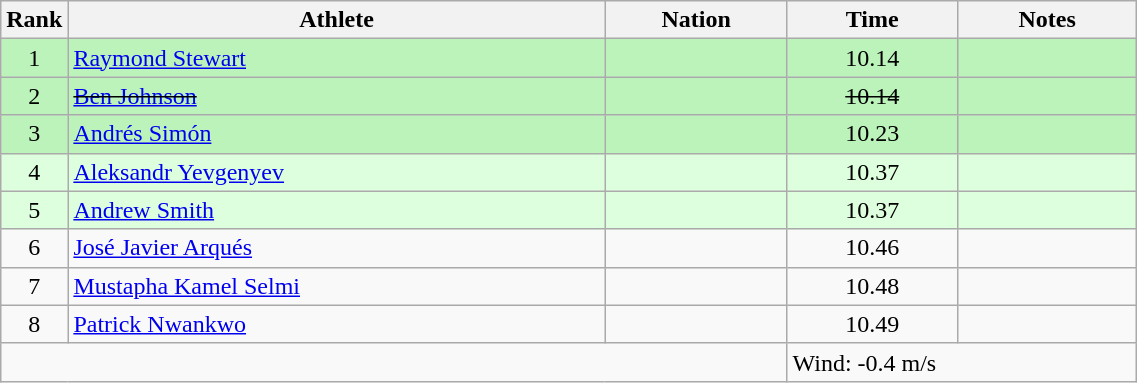<table class="wikitable sortable" style="text-align:center;width: 60%;">
<tr>
<th scope="col" style="width: 10px;">Rank</th>
<th scope="col">Athlete</th>
<th scope="col">Nation</th>
<th scope="col">Time</th>
<th scope="col">Notes</th>
</tr>
<tr bgcolor=bbf3bb>
<td>1</td>
<td align=left><a href='#'>Raymond Stewart</a></td>
<td align=left></td>
<td>10.14</td>
<td></td>
</tr>
<tr bgcolor=bbf3bb>
<td>2</td>
<td align=left><s><a href='#'>Ben Johnson</a></s></td>
<td align=left><s></s></td>
<td><s>10.14</s></td>
<td></td>
</tr>
<tr bgcolor=bbf3bb>
<td>3</td>
<td align=left><a href='#'>Andrés Simón</a></td>
<td align=left></td>
<td>10.23</td>
<td></td>
</tr>
<tr bgcolor=ddffdd>
<td>4</td>
<td align=left><a href='#'>Aleksandr Yevgenyev</a></td>
<td align=left></td>
<td>10.37</td>
<td></td>
</tr>
<tr bgcolor=ddffdd>
<td>5</td>
<td align=left><a href='#'>Andrew Smith</a></td>
<td align=left></td>
<td>10.37</td>
<td></td>
</tr>
<tr>
<td>6</td>
<td align=left><a href='#'>José Javier Arqués</a></td>
<td align=left></td>
<td>10.46</td>
<td></td>
</tr>
<tr>
<td>7</td>
<td align=left><a href='#'>Mustapha Kamel Selmi</a></td>
<td align=left></td>
<td>10.48</td>
<td></td>
</tr>
<tr>
<td>8</td>
<td align=left><a href='#'>Patrick Nwankwo</a></td>
<td align=left></td>
<td>10.49</td>
<td></td>
</tr>
<tr class="sortbottom">
<td colspan="3"></td>
<td colspan="2" style="text-align:left;">Wind: -0.4 m/s</td>
</tr>
</table>
